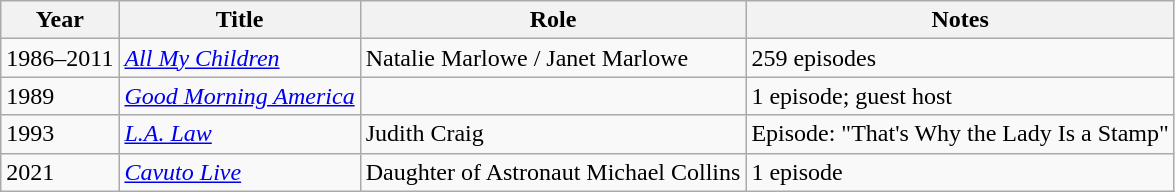<table class="wikitable sortable">
<tr>
<th>Year</th>
<th>Title</th>
<th>Role</th>
<th>Notes</th>
</tr>
<tr>
<td>1986–2011</td>
<td><em><a href='#'>All My Children</a></em></td>
<td>Natalie Marlowe / Janet Marlowe</td>
<td>259 episodes</td>
</tr>
<tr>
<td>1989</td>
<td><em><a href='#'>Good Morning America</a></em></td>
<td></td>
<td>1 episode; guest host</td>
</tr>
<tr>
<td>1993</td>
<td><em><a href='#'>L.A. Law</a></em></td>
<td>Judith Craig</td>
<td>Episode: "That's Why the Lady Is a Stamp"</td>
</tr>
<tr>
<td>2021</td>
<td><em><a href='#'>Cavuto Live</a></em></td>
<td>Daughter of Astronaut Michael Collins</td>
<td>1 episode</td>
</tr>
</table>
